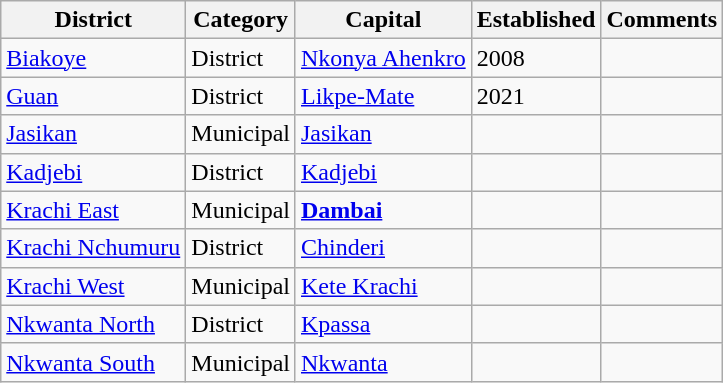<table class="wikitable sortable">
<tr>
<th>District</th>
<th>Category</th>
<th>Capital</th>
<th>Established</th>
<th>Comments</th>
</tr>
<tr>
<td><a href='#'>Biakoye</a></td>
<td>District</td>
<td><a href='#'>Nkonya Ahenkro</a></td>
<td>2008</td>
<td></td>
</tr>
<tr>
<td><a href='#'>Guan</a></td>
<td>District</td>
<td><a href='#'>Likpe-Mate</a></td>
<td>2021</td>
<td></td>
</tr>
<tr>
<td><a href='#'>Jasikan</a></td>
<td>Municipal</td>
<td><a href='#'>Jasikan</a></td>
<td></td>
<td></td>
</tr>
<tr>
<td><a href='#'>Kadjebi</a></td>
<td>District</td>
<td><a href='#'>Kadjebi</a></td>
<td></td>
<td></td>
</tr>
<tr>
<td><a href='#'>Krachi East</a></td>
<td>Municipal</td>
<td><strong><a href='#'>Dambai</a></strong></td>
<td></td>
<td></td>
</tr>
<tr>
<td><a href='#'>Krachi Nchumuru</a></td>
<td>District</td>
<td><a href='#'>Chinderi</a></td>
<td></td>
<td></td>
</tr>
<tr>
<td><a href='#'>Krachi West</a></td>
<td>Municipal</td>
<td><a href='#'>Kete Krachi</a></td>
<td></td>
<td></td>
</tr>
<tr>
<td><a href='#'>Nkwanta North</a></td>
<td>District</td>
<td><a href='#'>Kpassa</a></td>
<td></td>
<td></td>
</tr>
<tr>
<td><a href='#'>Nkwanta South</a></td>
<td>Municipal</td>
<td><a href='#'>Nkwanta</a></td>
<td></td>
<td></td>
</tr>
</table>
